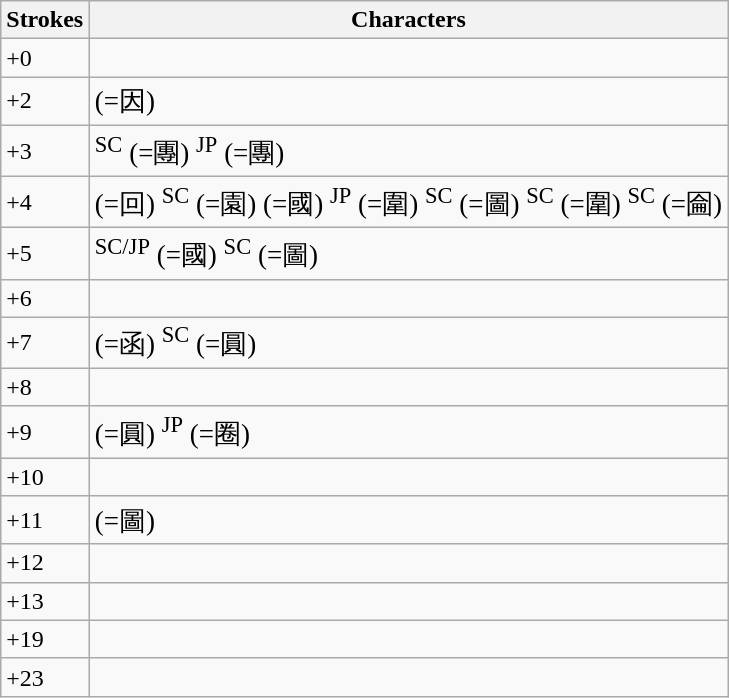<table class="wikitable">
<tr>
<th>Strokes</th>
<th>Characters</th>
</tr>
<tr --->
<td>+0</td>
<td style="font-size: large;"> </td>
</tr>
<tr --->
<td>+2</td>
<td style="font-size: large;"> (=因)   </td>
</tr>
<tr --->
<td>+3</td>
<td style="font-size: large;">     <sup>SC</sup> (=團) <sup>JP</sup> (=團)</td>
</tr>
<tr --->
<td>+4</td>
<td style="font-size: large;">         (=回) <sup>SC</sup> (=園)   (=國)   <sup>JP</sup> (=圍) <sup>SC</sup> (=圖) <sup>SC</sup> (=圍) <sup>SC</sup> (=圇)   </td>
</tr>
<tr --->
<td>+5</td>
<td style="font-size: large;">    <sup>SC/JP</sup> (=國) <sup>SC</sup> (=圖)</td>
</tr>
<tr --->
<td>+6</td>
<td style="font-size: large;"> </td>
</tr>
<tr --->
<td>+7</td>
<td style="font-size: large;">     (=函) <sup>SC</sup> (=圓)</td>
</tr>
<tr --->
<td>+8</td>
<td style="font-size: large;">    </td>
</tr>
<tr --->
<td>+9</td>
<td style="font-size: large;">   (=圓) <sup>JP</sup> (=圈) </td>
</tr>
<tr --->
<td>+10</td>
<td style="font-size: large;">    </td>
</tr>
<tr --->
<td>+11</td>
<td style="font-size: large;">  (=圖)  </td>
</tr>
<tr --->
<td>+12</td>
<td style="font-size: large;"></td>
</tr>
<tr --->
<td>+13</td>
<td style="font-size: large;"> </td>
</tr>
<tr --->
<td>+19</td>
<td style="font-size: large;"></td>
</tr>
<tr --->
<td>+23</td>
<td style="font-size: large;"></td>
</tr>
</table>
